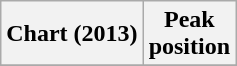<table class="wikitable plainrowheaders" style="text-align:center">
<tr>
<th>Chart (2013)</th>
<th>Peak<br>position</th>
</tr>
<tr>
</tr>
</table>
